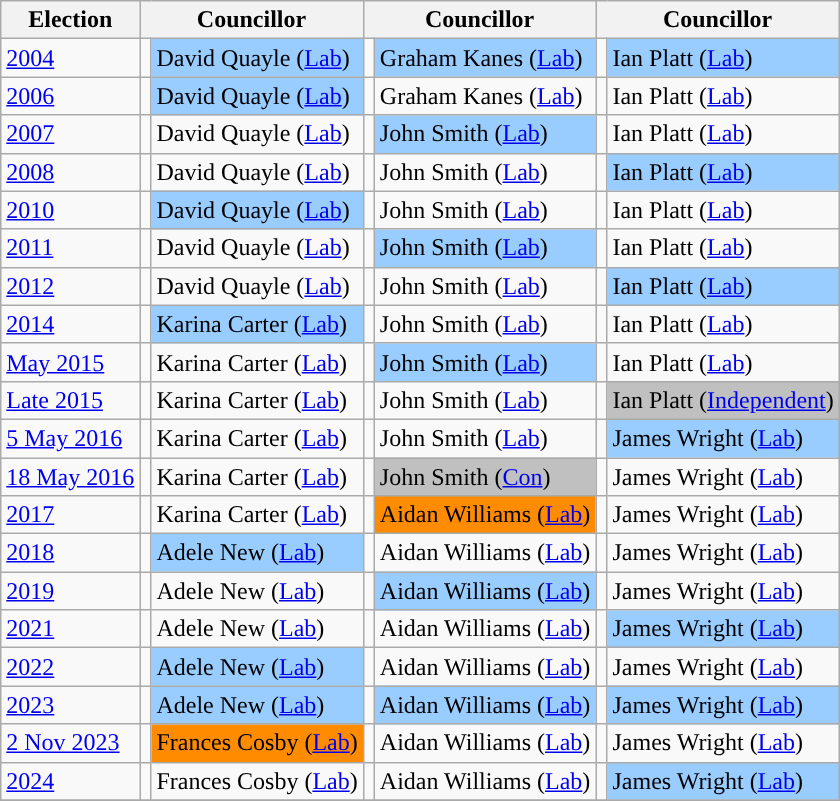<table class="wikitable">
<tr>
<th>Election</th>
<th colspan="2">Councillor</th>
<th colspan="2">Councillor</th>
<th colspan="2">Councillor</th>
</tr>
<tr>
<td><a href='#'>2004</a></td>
<td style="background-color: "></td>
<td bgcolor="#99CCFF">David Quayle  (<a href='#'>Lab</a>)</td>
<td style="background-color: "></td>
<td bgcolor="#99CCFF">Graham Kanes (<a href='#'>Lab</a>)</td>
<td style="background-color: "></td>
<td bgcolor="#99CCFF">Ian Platt (<a href='#'>Lab</a>)</td>
</tr>
<tr>
<td><a href='#'>2006</a></td>
<td style="background-color: "></td>
<td bgcolor="#99CCFF">David Quayle  (<a href='#'>Lab</a>)</td>
<td style="background-color: "></td>
<td>Graham Kanes (<a href='#'>Lab</a>)</td>
<td style="background-color: "></td>
<td>Ian Platt (<a href='#'>Lab</a>)</td>
</tr>
<tr>
<td><a href='#'>2007</a></td>
<td style="background-color: "></td>
<td>David Quayle  (<a href='#'>Lab</a>)</td>
<td style="background-color: "></td>
<td bgcolor="#99CCFF">John Smith (<a href='#'>Lab</a>)</td>
<td style="background-color: "></td>
<td>Ian Platt (<a href='#'>Lab</a>)</td>
</tr>
<tr>
<td><a href='#'>2008</a></td>
<td style="background-color: "></td>
<td>David Quayle  (<a href='#'>Lab</a>)</td>
<td style="background-color: "></td>
<td>John Smith (<a href='#'>Lab</a>)</td>
<td style="background-color: "></td>
<td bgcolor="#99CCFF">Ian Platt (<a href='#'>Lab</a>)</td>
</tr>
<tr>
<td><a href='#'>2010</a></td>
<td style="background-color: "></td>
<td bgcolor="#99CCFF">David Quayle  (<a href='#'>Lab</a>)</td>
<td style="background-color: "></td>
<td>John Smith (<a href='#'>Lab</a>)</td>
<td style="background-color: "></td>
<td>Ian Platt (<a href='#'>Lab</a>)</td>
</tr>
<tr>
<td><a href='#'>2011</a></td>
<td style="background-color: "></td>
<td>David Quayle  (<a href='#'>Lab</a>)</td>
<td style="background-color: "></td>
<td bgcolor="#99CCFF">John Smith (<a href='#'>Lab</a>)</td>
<td style="background-color: "></td>
<td>Ian Platt (<a href='#'>Lab</a>)</td>
</tr>
<tr>
<td><a href='#'>2012</a></td>
<td style="background-color: "></td>
<td>David Quayle  (<a href='#'>Lab</a>)</td>
<td style="background-color: "></td>
<td>John Smith (<a href='#'>Lab</a>)</td>
<td style="background-color: "></td>
<td bgcolor="#99CCFF">Ian Platt (<a href='#'>Lab</a>)</td>
</tr>
<tr>
<td><a href='#'>2014</a></td>
<td style="background-color: "></td>
<td bgcolor="#99CCFF">Karina Carter (<a href='#'>Lab</a>)</td>
<td style="background-color: "></td>
<td>John Smith (<a href='#'>Lab</a>)</td>
<td style="background-color: "></td>
<td>Ian Platt (<a href='#'>Lab</a>)</td>
</tr>
<tr>
<td><a href='#'>May 2015</a></td>
<td style="background-color: "></td>
<td>Karina Carter (<a href='#'>Lab</a>)</td>
<td style="background-color: "></td>
<td bgcolor="#99CCFF">John Smith (<a href='#'>Lab</a>)</td>
<td style="background-color: "></td>
<td>Ian Platt (<a href='#'>Lab</a>)</td>
</tr>
<tr>
<td><a href='#'>Late 2015</a></td>
<td style="background-color: "></td>
<td>Karina Carter (<a href='#'>Lab</a>)</td>
<td style="background-color: "></td>
<td>John Smith (<a href='#'>Lab</a>)</td>
<td style="background-color: "></td>
<td bgcolor="#C0C0C0">Ian Platt (<a href='#'>Independent</a>)</td>
</tr>
<tr>
<td><a href='#'>5 May 2016</a></td>
<td style="background-color: "></td>
<td>Karina Carter (<a href='#'>Lab</a>)</td>
<td style="background-color: "></td>
<td>John Smith (<a href='#'>Lab</a>)</td>
<td style="background-color: "></td>
<td bgcolor="#99CCFF">James Wright (<a href='#'>Lab</a>)</td>
</tr>
<tr>
<td><a href='#'>18 May 2016</a></td>
<td style="background-color: "></td>
<td>Karina Carter (<a href='#'>Lab</a>)</td>
<td style="background-color: "></td>
<td bgcolor="#C0C0C0">John Smith (<a href='#'>Con</a>)</td>
<td style="background-color: "></td>
<td>James Wright (<a href='#'>Lab</a>)</td>
</tr>
<tr>
<td><a href='#'>2017</a></td>
<td style="background-color: "></td>
<td>Karina Carter (<a href='#'>Lab</a>)</td>
<td style="background-color: "></td>
<td bgcolor="#FF8C00">Aidan Williams (<a href='#'>Lab</a>)</td>
<td style="background-color: "></td>
<td>James Wright (<a href='#'>Lab</a>)</td>
</tr>
<tr>
<td><a href='#'>2018</a></td>
<td style="background-color: "></td>
<td bgcolor="#99CCFF">Adele New (<a href='#'>Lab</a>)</td>
<td style="background-color: "></td>
<td>Aidan Williams (<a href='#'>Lab</a>)</td>
<td style="background-color: "></td>
<td>James Wright (<a href='#'>Lab</a>)</td>
</tr>
<tr>
<td><a href='#'>2019</a></td>
<td style="background-color: "></td>
<td>Adele New (<a href='#'>Lab</a>)</td>
<td style="background-color: "></td>
<td bgcolor="#99CCFF">Aidan Williams (<a href='#'>Lab</a>)</td>
<td style="background-color: "></td>
<td>James Wright (<a href='#'>Lab</a>)</td>
</tr>
<tr>
<td><a href='#'>2021</a></td>
<td style="background-color: "></td>
<td>Adele New (<a href='#'>Lab</a>)</td>
<td style="background-color: "></td>
<td>Aidan Williams (<a href='#'>Lab</a>)</td>
<td style="background-color: "></td>
<td bgcolor="#99CCFF">James Wright (<a href='#'>Lab</a>)</td>
</tr>
<tr>
<td><a href='#'>2022</a></td>
<td style="background-color: "></td>
<td bgcolor="#99CCFF">Adele New (<a href='#'>Lab</a>)</td>
<td style="background-color: "></td>
<td>Aidan Williams (<a href='#'>Lab</a>)</td>
<td style="background-color: "></td>
<td>James Wright (<a href='#'>Lab</a>)</td>
</tr>
<tr>
<td><a href='#'>2023</a></td>
<td style="background-color: "></td>
<td bgcolor="#99CCFF">Adele New (<a href='#'>Lab</a>)</td>
<td style="background-color: "></td>
<td bgcolor="#99CCFF">Aidan Williams (<a href='#'>Lab</a>)</td>
<td style="background-color: "></td>
<td bgcolor="#99CCFF">James Wright (<a href='#'>Lab</a>)</td>
</tr>
<tr>
<td><a href='#'>2 Nov 2023</a></td>
<td style="background-color: "></td>
<td bgcolor="#FF8C00">Frances Cosby (<a href='#'>Lab</a>)</td>
<td style="background-color: "></td>
<td>Aidan Williams (<a href='#'>Lab</a>)</td>
<td style="background-color: "></td>
<td>James Wright (<a href='#'>Lab</a>)</td>
</tr>
<tr>
<td><a href='#'>2024</a></td>
<td style="background-color: "></td>
<td>Frances Cosby (<a href='#'>Lab</a>)</td>
<td style="background-color: "></td>
<td>Aidan Williams (<a href='#'>Lab</a>)</td>
<td style="background-color: "></td>
<td bgcolor="#99CCFF">James Wright (<a href='#'>Lab</a>)</td>
</tr>
<tr>
</tr>
</table>
